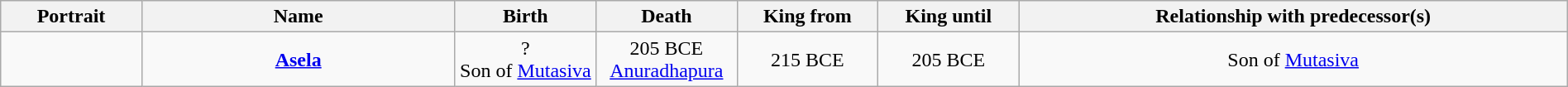<table style="text-align:center; width:100%" class="wikitable">
<tr>
<th width=9%>Portrait</th>
<th width=20%>Name</th>
<th width=9%>Birth</th>
<th width=9%>Death</th>
<th width=9%>King from</th>
<th width=9%>King until</th>
<th width=35%>Relationship with predecessor(s)</th>
</tr>
<tr>
<td></td>
<td><strong><a href='#'>Asela</a></strong></td>
<td>?<br>Son of <a href='#'>Mutasiva</a></td>
<td>205 BCE<br><a href='#'>Anuradhapura</a></td>
<td>215 BCE</td>
<td>205 BCE</td>
<td>Son of <a href='#'>Mutasiva</a></td>
</tr>
</table>
